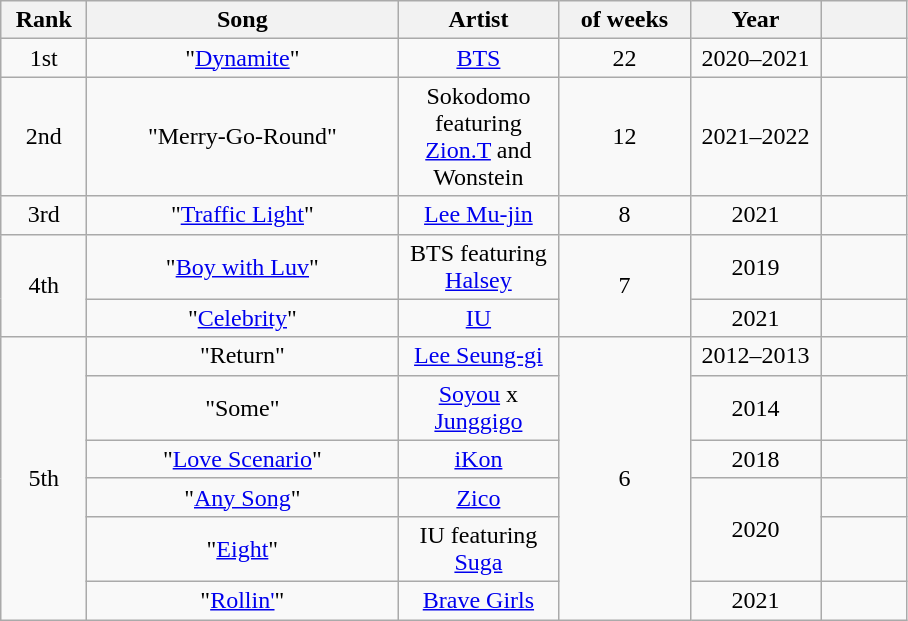<table class="wikitable" style="text-align: center;">
<tr>
<th width="50">Rank</th>
<th width="200">Song</th>
<th width="100">Artist</th>
<th width="80"> of weeks</th>
<th width="80">Year</th>
<th width="50"></th>
</tr>
<tr>
<td>1st</td>
<td>"<a href='#'>Dynamite</a>"</td>
<td><a href='#'>BTS</a></td>
<td>22</td>
<td>2020–2021</td>
<td></td>
</tr>
<tr>
<td>2nd</td>
<td>"Merry-Go-Round"</td>
<td>Sokodomo featuring<br><a href='#'>Zion.T</a> and Wonstein</td>
<td>12</td>
<td>2021–2022</td>
<td></td>
</tr>
<tr>
<td>3rd</td>
<td>"<a href='#'>Traffic Light</a>"</td>
<td><a href='#'>Lee Mu-jin</a></td>
<td>8</td>
<td>2021</td>
<td></td>
</tr>
<tr>
<td rowspan="2">4th</td>
<td>"<a href='#'>Boy with Luv</a>"</td>
<td>BTS featuring <a href='#'>Halsey</a></td>
<td rowspan="2">7</td>
<td>2019</td>
<td></td>
</tr>
<tr>
<td>"<a href='#'>Celebrity</a>"</td>
<td><a href='#'>IU</a></td>
<td>2021</td>
<td></td>
</tr>
<tr>
<td rowspan="6">5th</td>
<td>"Return"</td>
<td><a href='#'>Lee Seung-gi</a></td>
<td rowspan="6">6</td>
<td>2012–2013</td>
<td></td>
</tr>
<tr>
<td>"Some"</td>
<td><a href='#'>Soyou</a> x <a href='#'>Junggigo</a></td>
<td>2014</td>
<td></td>
</tr>
<tr>
<td>"<a href='#'>Love Scenario</a>"</td>
<td><a href='#'>iKon</a></td>
<td>2018</td>
<td></td>
</tr>
<tr>
<td>"<a href='#'>Any Song</a>"</td>
<td><a href='#'>Zico</a></td>
<td rowspan="2">2020</td>
<td></td>
</tr>
<tr>
<td>"<a href='#'>Eight</a>"</td>
<td>IU featuring <a href='#'>Suga</a></td>
<td></td>
</tr>
<tr>
<td>"<a href='#'>Rollin'</a>"</td>
<td><a href='#'>Brave Girls</a></td>
<td>2021</td>
<td></td>
</tr>
</table>
